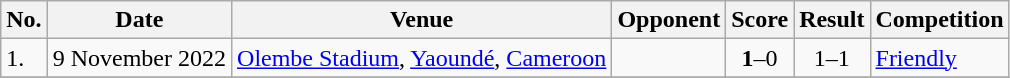<table class="wikitable">
<tr>
<th>No.</th>
<th>Date</th>
<th>Venue</th>
<th>Opponent</th>
<th>Score</th>
<th>Result</th>
<th>Competition</th>
</tr>
<tr>
<td>1.</td>
<td>9 November 2022</td>
<td><a href='#'>Olembe Stadium</a>, <a href='#'>Yaoundé</a>, <a href='#'>Cameroon</a></td>
<td></td>
<td align=center><strong>1</strong>–0</td>
<td align=center>1–1</td>
<td><a href='#'>Friendly</a></td>
</tr>
<tr>
</tr>
</table>
